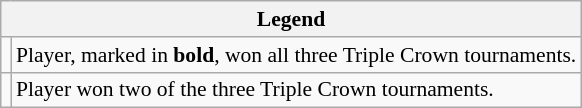<table class="wikitable" style="font-size:90%;">
<tr>
<th colspan="2">Legend</th>
</tr>
<tr>
<td align="center" class="tripleFullCell"><span></span></td>
<td>Player, marked in <strong>bold</strong>, won all three Triple Crown tournaments.</td>
</tr>
<tr>
<td align="center" class="tripleDoubleCell"><span></span></td>
<td>Player won two of the three Triple Crown tournaments.</td>
</tr>
</table>
